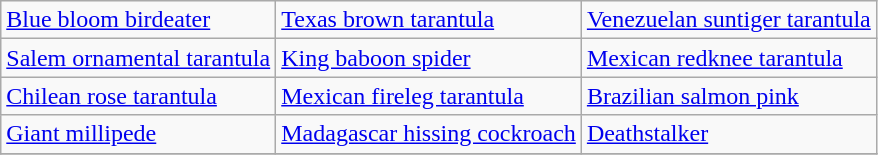<table class="wikitable">
<tr>
<td><a href='#'>Blue bloom birdeater</a></td>
<td><a href='#'>Texas brown tarantula</a></td>
<td><a href='#'>Venezuelan suntiger tarantula</a></td>
</tr>
<tr>
<td><a href='#'>Salem ornamental tarantula</a></td>
<td><a href='#'>King baboon spider</a></td>
<td><a href='#'>Mexican redknee tarantula</a></td>
</tr>
<tr>
<td><a href='#'>Chilean rose tarantula</a></td>
<td><a href='#'>Mexican fireleg tarantula</a></td>
<td><a href='#'>Brazilian salmon pink</a></td>
</tr>
<tr>
<td><a href='#'>Giant millipede</a></td>
<td><a href='#'>Madagascar hissing cockroach</a></td>
<td><a href='#'>Deathstalker</a></td>
</tr>
<tr>
</tr>
</table>
